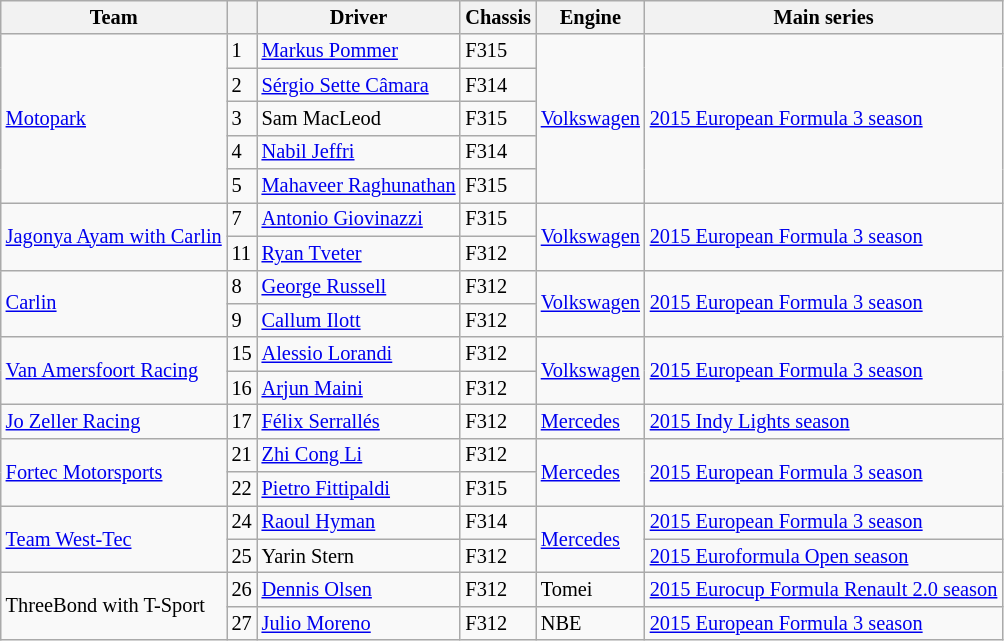<table class="wikitable" style="font-size: 85%;">
<tr>
<th>Team</th>
<th></th>
<th>Driver</th>
<th>Chassis</th>
<th>Engine</th>
<th>Main series</th>
</tr>
<tr>
<td rowspan=5> <a href='#'>Motopark</a></td>
<td>1</td>
<td> <a href='#'>Markus Pommer</a></td>
<td>F315</td>
<td rowspan=5><a href='#'>Volkswagen</a></td>
<td rowspan=5><a href='#'>2015 European Formula 3 season</a></td>
</tr>
<tr>
<td>2</td>
<td> <a href='#'>Sérgio Sette Câmara</a></td>
<td>F314</td>
</tr>
<tr>
<td>3</td>
<td> Sam MacLeod</td>
<td>F315</td>
</tr>
<tr>
<td>4</td>
<td> <a href='#'>Nabil Jeffri</a></td>
<td>F314</td>
</tr>
<tr>
<td>5</td>
<td> <a href='#'>Mahaveer Raghunathan</a></td>
<td>F315</td>
</tr>
<tr>
<td rowspan=2> <a href='#'>Jagonya Ayam with Carlin</a></td>
<td>7</td>
<td> <a href='#'>Antonio Giovinazzi</a></td>
<td>F315</td>
<td rowspan=2><a href='#'>Volkswagen</a></td>
<td rowspan=2><a href='#'>2015 European Formula 3 season</a></td>
</tr>
<tr>
<td>11</td>
<td> <a href='#'>Ryan Tveter</a></td>
<td>F312</td>
</tr>
<tr>
<td rowspan=2> <a href='#'>Carlin</a></td>
<td>8</td>
<td> <a href='#'>George Russell</a></td>
<td>F312</td>
<td rowspan=2><a href='#'>Volkswagen</a></td>
<td rowspan=2><a href='#'>2015 European Formula 3 season</a></td>
</tr>
<tr>
<td>9</td>
<td> <a href='#'>Callum Ilott</a></td>
<td>F312</td>
</tr>
<tr>
<td rowspan=2> <a href='#'>Van Amersfoort Racing</a></td>
<td>15</td>
<td> <a href='#'>Alessio Lorandi</a></td>
<td>F312</td>
<td rowspan=2><a href='#'>Volkswagen</a></td>
<td rowspan=2><a href='#'>2015 European Formula 3 season</a></td>
</tr>
<tr>
<td>16</td>
<td> <a href='#'>Arjun Maini</a></td>
<td>F312</td>
</tr>
<tr>
<td> <a href='#'>Jo Zeller Racing</a></td>
<td>17</td>
<td> <a href='#'>Félix Serrallés</a></td>
<td>F312</td>
<td><a href='#'>Mercedes</a></td>
<td><a href='#'>2015 Indy Lights season</a></td>
</tr>
<tr>
<td rowspan=2> <a href='#'>Fortec Motorsports</a></td>
<td>21</td>
<td> <a href='#'>Zhi Cong Li</a></td>
<td>F312</td>
<td rowspan=2><a href='#'>Mercedes</a></td>
<td rowspan=2><a href='#'>2015 European Formula 3 season</a></td>
</tr>
<tr>
<td>22</td>
<td> <a href='#'>Pietro Fittipaldi</a></td>
<td>F315</td>
</tr>
<tr>
<td rowspan=2> <a href='#'>Team West-Tec</a></td>
<td>24</td>
<td> <a href='#'>Raoul Hyman</a></td>
<td>F314</td>
<td rowspan=2><a href='#'>Mercedes</a></td>
<td><a href='#'>2015 European Formula 3 season</a></td>
</tr>
<tr>
<td>25</td>
<td> Yarin Stern</td>
<td>F312</td>
<td><a href='#'>2015 Euroformula Open season</a></td>
</tr>
<tr>
<td rowspan=2> ThreeBond with T-Sport</td>
<td>26</td>
<td> <a href='#'>Dennis Olsen</a></td>
<td>F312</td>
<td>Tomei</td>
<td><a href='#'>2015 Eurocup Formula Renault 2.0 season</a></td>
</tr>
<tr>
<td>27</td>
<td> <a href='#'>Julio Moreno</a></td>
<td>F312</td>
<td>NBE</td>
<td><a href='#'>2015 European Formula 3 season</a></td>
</tr>
</table>
